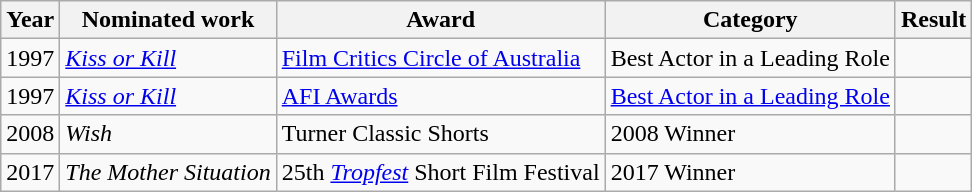<table class="wikitable sortable">
<tr>
<th>Year</th>
<th>Nominated work</th>
<th>Award</th>
<th>Category</th>
<th>Result</th>
</tr>
<tr>
<td>1997</td>
<td><em><a href='#'>Kiss or Kill</a></em></td>
<td><a href='#'>Film Critics Circle of Australia</a></td>
<td>Best Actor in a Leading Role</td>
<td></td>
</tr>
<tr>
<td>1997</td>
<td><em><a href='#'>Kiss or Kill</a></em></td>
<td><a href='#'>AFI Awards</a></td>
<td><a href='#'>Best Actor in a Leading Role</a></td>
<td></td>
</tr>
<tr>
<td>2008</td>
<td><em>Wish</em></td>
<td>Turner Classic Shorts</td>
<td>2008 Winner</td>
<td></td>
</tr>
<tr>
<td>2017</td>
<td><em>The Mother Situation</em></td>
<td>25th <em><a href='#'>Tropfest</a></em> Short Film Festival</td>
<td>2017 Winner</td>
<td></td>
</tr>
</table>
